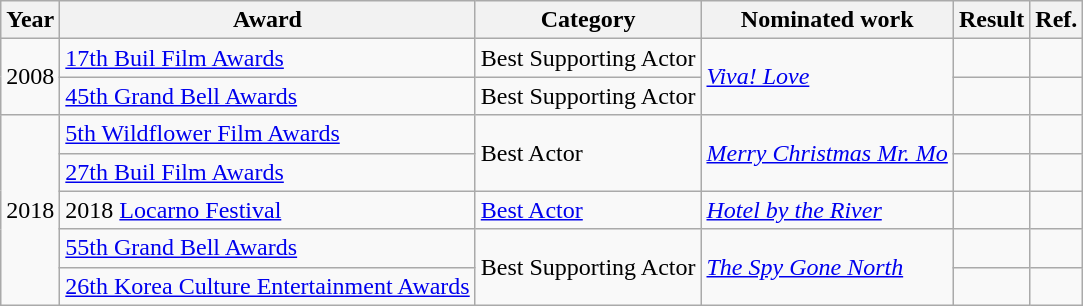<table class="wikitable sortable">
<tr>
<th>Year</th>
<th>Award</th>
<th>Category</th>
<th>Nominated work</th>
<th>Result</th>
<th>Ref.</th>
</tr>
<tr>
<td rowspan=2>2008</td>
<td><a href='#'>17th Buil Film Awards</a></td>
<td>Best Supporting Actor</td>
<td rowspan=2><em><a href='#'>Viva! Love</a></em></td>
<td></td>
<td></td>
</tr>
<tr>
<td><a href='#'>45th Grand Bell Awards</a></td>
<td>Best Supporting Actor</td>
<td></td>
<td></td>
</tr>
<tr>
<td rowspan=5>2018</td>
<td><a href='#'>5th Wildflower Film Awards</a></td>
<td rowspan=2>Best Actor</td>
<td rowspan=2><em><a href='#'>Merry Christmas Mr. Mo</a></em></td>
<td></td>
<td></td>
</tr>
<tr>
<td><a href='#'>27th Buil Film Awards</a></td>
<td></td>
<td></td>
</tr>
<tr>
<td>2018 <a href='#'>Locarno Festival</a></td>
<td><a href='#'>Best Actor</a></td>
<td><em><a href='#'>Hotel by the River</a></em></td>
<td></td>
<td></td>
</tr>
<tr>
<td><a href='#'>55th Grand Bell Awards</a></td>
<td rowspan=2>Best Supporting Actor</td>
<td rowspan=2><em><a href='#'>The Spy Gone North</a></em></td>
<td></td>
<td></td>
</tr>
<tr>
<td><a href='#'>26th Korea Culture Entertainment Awards</a></td>
<td></td>
<td></td>
</tr>
</table>
